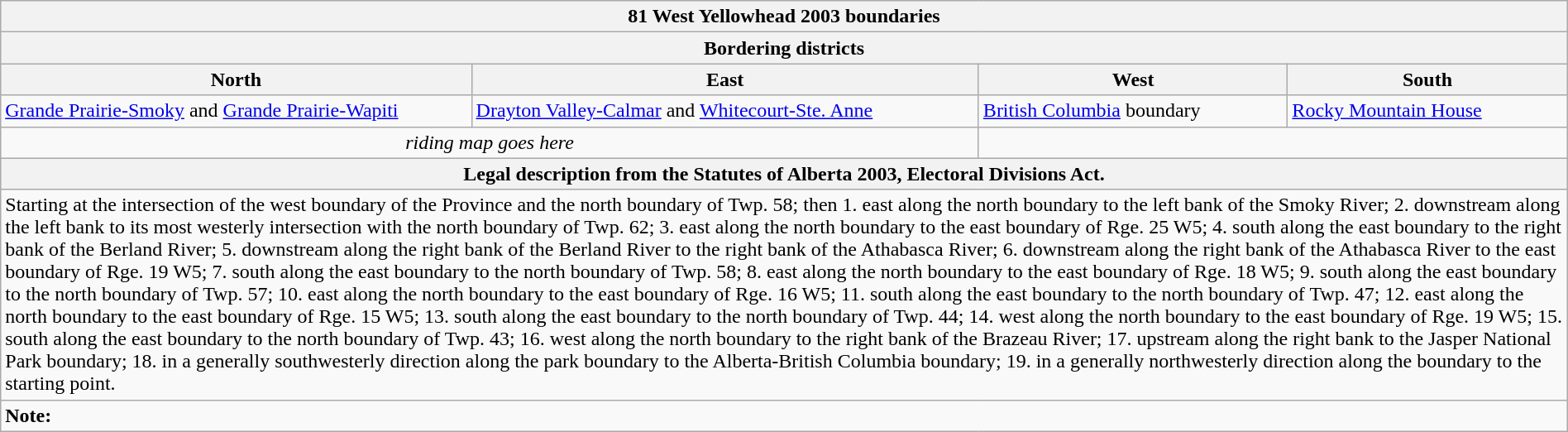<table class="wikitable collapsible collapsed" style="width:100%;">
<tr>
<th colspan=4>81 West Yellowhead 2003 boundaries</th>
</tr>
<tr>
<th colspan=4>Bordering districts</th>
</tr>
<tr>
<th>North</th>
<th>East</th>
<th>West</th>
<th>South</th>
</tr>
<tr>
<td><a href='#'>Grande Prairie-Smoky</a> and <a href='#'>Grande Prairie-Wapiti</a></td>
<td><a href='#'>Drayton Valley-Calmar</a> and <a href='#'>Whitecourt-Ste. Anne</a></td>
<td><a href='#'>British Columbia</a> boundary</td>
<td><a href='#'>Rocky Mountain House</a></td>
</tr>
<tr>
<td colspan=2 align=center><em>riding map goes here</em></td>
<td colspan=2 align=center></td>
</tr>
<tr>
<th colspan=4>Legal description from the Statutes of Alberta 2003, Electoral Divisions Act.</th>
</tr>
<tr>
<td colspan=4>Starting at the intersection of the west boundary of the Province and the north boundary of Twp. 58; then 1. east along the north boundary to the left bank of the Smoky River; 2. downstream along the left bank to its most westerly intersection with the north boundary of Twp. 62; 3. east along the north boundary to the east boundary of Rge. 25 W5; 4. south along the east boundary to the right bank of the Berland River; 5. downstream along the right bank of the Berland River to the right bank of the Athabasca River; 6. downstream along the right bank of the Athabasca River to the east boundary of Rge. 19 W5; 7. south along the east boundary to the north boundary of Twp. 58; 8. east along the north boundary to the east boundary of Rge. 18 W5; 9. south along the east boundary to the north boundary of Twp. 57; 10. east along the north boundary to the east boundary of Rge. 16 W5; 11. south along the east boundary to the north boundary of Twp. 47; 12. east along the north boundary to the east boundary of Rge. 15 W5; 13. south along the east boundary to the north boundary of Twp. 44; 14. west along the north boundary to the east boundary of Rge. 19 W5; 15. south along the east boundary to the north boundary of Twp. 43; 16. west along the north boundary to the right bank of the Brazeau River; 17. upstream along the right bank to the Jasper National Park boundary; 18. in a generally southwesterly direction along the park boundary to the Alberta-British Columbia boundary; 19. in a generally northwesterly direction along the boundary to the starting point.</td>
</tr>
<tr>
<td colspan=4><strong>Note:</strong></td>
</tr>
</table>
